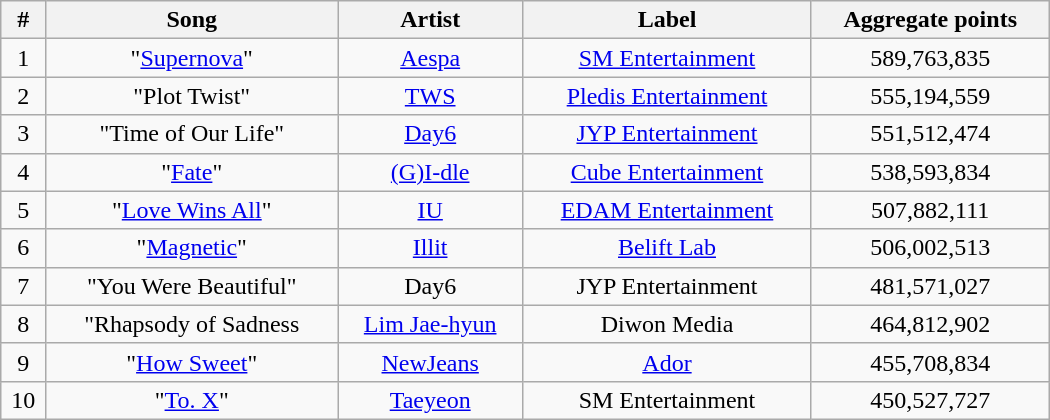<table class="wikitable" style="text-align: center; width: 700px;">
<tr>
<th>#</th>
<th>Song</th>
<th>Artist</th>
<th>Label</th>
<th>Aggregate points</th>
</tr>
<tr>
<td>1</td>
<td>"<a href='#'>Supernova</a>"</td>
<td><a href='#'>Aespa</a></td>
<td><a href='#'>SM Entertainment</a></td>
<td>589,763,835</td>
</tr>
<tr>
<td>2</td>
<td>"Plot Twist"</td>
<td><a href='#'>TWS</a></td>
<td><a href='#'>Pledis Entertainment</a></td>
<td>555,194,559</td>
</tr>
<tr>
<td>3</td>
<td>"Time of Our Life"</td>
<td><a href='#'>Day6</a></td>
<td><a href='#'>JYP Entertainment</a></td>
<td>551,512,474</td>
</tr>
<tr>
<td>4</td>
<td>"<a href='#'>Fate</a>"</td>
<td><a href='#'>(G)I-dle</a></td>
<td><a href='#'>Cube Entertainment</a></td>
<td>538,593,834</td>
</tr>
<tr>
<td>5</td>
<td>"<a href='#'>Love Wins All</a>"</td>
<td><a href='#'>IU</a></td>
<td><a href='#'>EDAM Entertainment</a></td>
<td>507,882,111</td>
</tr>
<tr>
<td>6</td>
<td>"<a href='#'>Magnetic</a>"</td>
<td><a href='#'>Illit</a></td>
<td><a href='#'>Belift Lab</a></td>
<td>506,002,513</td>
</tr>
<tr>
<td>7</td>
<td>"You Were Beautiful"</td>
<td>Day6</td>
<td>JYP Entertainment</td>
<td>481,571,027</td>
</tr>
<tr>
<td>8</td>
<td>"Rhapsody of Sadness</td>
<td><a href='#'>Lim Jae-hyun</a></td>
<td>Diwon Media</td>
<td>464,812,902</td>
</tr>
<tr>
<td>9</td>
<td>"<a href='#'>How Sweet</a>"</td>
<td><a href='#'>NewJeans</a></td>
<td><a href='#'>Ador</a></td>
<td>455,708,834</td>
</tr>
<tr>
<td>10</td>
<td>"<a href='#'>To. X</a>"</td>
<td><a href='#'>Taeyeon</a></td>
<td>SM Entertainment</td>
<td>450,527,727</td>
</tr>
</table>
